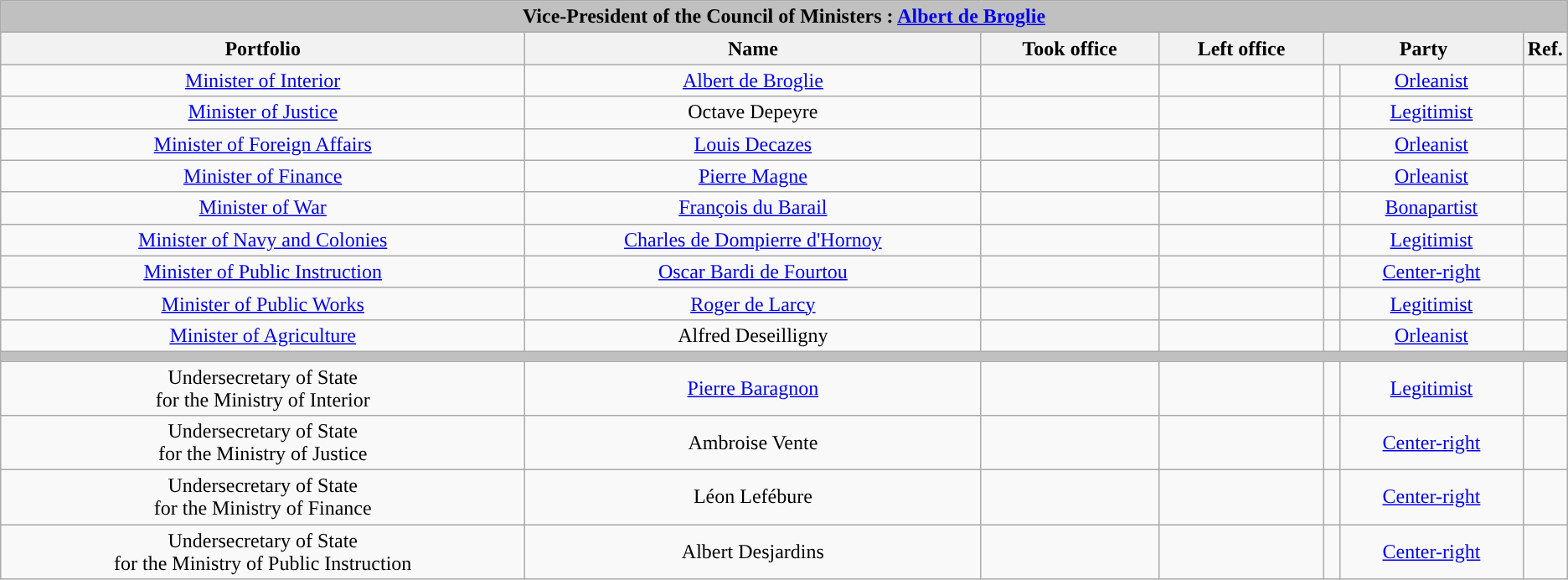<table class="wikitable" style="text-align:center">
<tr bgcolor="silver">
<td colspan=7><strong>Vice-President of the Council of Ministers : <a href='#'>Albert de Broglie</a></strong></td>
</tr>
<tr>
<th>Portfolio</th>
<th>Name</th>
<th>Took office</th>
<th>Left office</th>
<th colspan=2>Party</th>
<th style="width:2%">Ref.</th>
</tr>
<tr>
<td><a href='#'>Minister of Interior</a></td>
<td><a href='#'>Albert de Broglie</a></td>
<td></td>
<td></td>
<td style="background:"></td>
<td><a href='#'>Orleanist</a></td>
<td></td>
</tr>
<tr>
<td><a href='#'>Minister of Justice</a></td>
<td>Octave Depeyre</td>
<td></td>
<td></td>
<td style="background:"></td>
<td><a href='#'>Legitimist</a></td>
<td></td>
</tr>
<tr>
<td><a href='#'>Minister of Foreign Affairs</a></td>
<td><a href='#'>Louis Decazes</a></td>
<td></td>
<td></td>
<td style="background:"></td>
<td><a href='#'>Orleanist</a></td>
<td></td>
</tr>
<tr>
<td><a href='#'>Minister of Finance</a></td>
<td><a href='#'>Pierre Magne</a></td>
<td></td>
<td></td>
<td style="background:"></td>
<td><a href='#'>Orleanist</a></td>
<td></td>
</tr>
<tr>
<td><a href='#'>Minister of War</a></td>
<td><a href='#'>François du Barail</a></td>
<td></td>
<td></td>
<td style="background:"></td>
<td><a href='#'>Bonapartist</a></td>
<td></td>
</tr>
<tr>
<td><a href='#'>Minister of Navy and Colonies</a></td>
<td><a href='#'>Charles de Dompierre d'Hornoy</a></td>
<td></td>
<td></td>
<td style="background:"></td>
<td><a href='#'>Legitimist</a></td>
<td></td>
</tr>
<tr>
<td><a href='#'>Minister of Public Instruction</a></td>
<td><a href='#'>Oscar Bardi de Fourtou</a></td>
<td></td>
<td></td>
<td style="background:"></td>
<td><a href='#'>Center-right</a></td>
<td></td>
</tr>
<tr>
<td><a href='#'>Minister of Public Works</a></td>
<td><a href='#'>Roger de Larcy</a></td>
<td></td>
<td></td>
<td style="background:"></td>
<td><a href='#'>Legitimist</a></td>
<td></td>
</tr>
<tr>
<td><a href='#'>Minister of Agriculture</a></td>
<td>Alfred Deseilligny</td>
<td></td>
<td></td>
<td style="background:"></td>
<td><a href='#'>Orleanist</a></td>
<td></td>
</tr>
<tr bgcolor="silver">
<td colspan=7></td>
</tr>
<tr>
<td>Undersecretary of State<br>for the Ministry of Interior</td>
<td><a href='#'>Pierre Baragnon</a></td>
<td></td>
<td></td>
<td style="background:"></td>
<td><a href='#'>Legitimist</a></td>
<td></td>
</tr>
<tr>
<td>Undersecretary of State<br>for the Ministry of Justice</td>
<td>Ambroise Vente</td>
<td></td>
<td></td>
<td style="background:"></td>
<td><a href='#'>Center-right</a></td>
<td></td>
</tr>
<tr>
<td>Undersecretary of State<br>for the Ministry of Finance</td>
<td>Léon Lefébure</td>
<td></td>
<td></td>
<td style="background:"></td>
<td><a href='#'>Center-right</a></td>
<td></td>
</tr>
<tr>
<td>Undersecretary of State<br>for the Ministry of Public Instruction</td>
<td>Albert Desjardins</td>
<td></td>
<td></td>
<td style="background:"></td>
<td><a href='#'>Center-right</a></td>
<td></td>
</tr>
</table>
